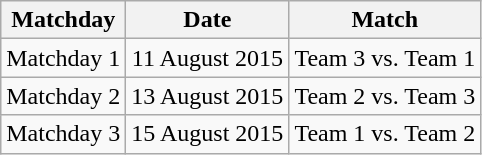<table class="wikitable" style="text-align:center">
<tr>
<th>Matchday</th>
<th>Date</th>
<th>Match</th>
</tr>
<tr>
<td>Matchday 1</td>
<td>11 August 2015</td>
<td>Team 3 vs. Team 1</td>
</tr>
<tr>
<td>Matchday 2</td>
<td>13 August 2015</td>
<td>Team 2 vs. Team 3</td>
</tr>
<tr>
<td>Matchday 3</td>
<td>15 August 2015</td>
<td>Team 1 vs. Team 2</td>
</tr>
</table>
